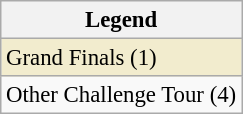<table class="wikitable" style="font-size:95%;">
<tr>
<th>Legend</th>
</tr>
<tr style="background:#f2ecce;">
<td>Grand Finals (1)</td>
</tr>
<tr>
<td>Other Challenge Tour (4)</td>
</tr>
</table>
